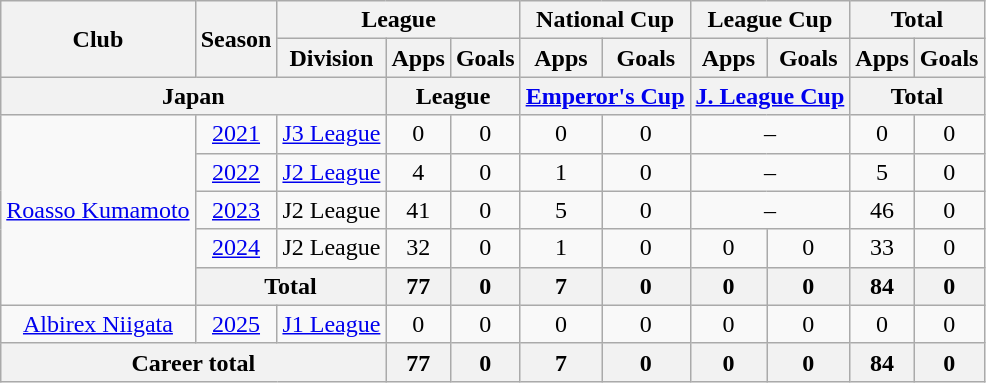<table class="wikitable" style="text-align:center">
<tr>
<th rowspan=2>Club</th>
<th rowspan=2>Season</th>
<th colspan=3>League</th>
<th colspan=2>National Cup</th>
<th colspan=2>League Cup</th>
<th colspan=2>Total</th>
</tr>
<tr>
<th>Division</th>
<th>Apps</th>
<th>Goals</th>
<th>Apps</th>
<th>Goals</th>
<th>Apps</th>
<th>Goals</th>
<th>Apps</th>
<th>Goals</th>
</tr>
<tr>
<th colspan=3>Japan</th>
<th colspan=2>League</th>
<th colspan=2><a href='#'>Emperor's Cup</a></th>
<th colspan=2><a href='#'>J. League Cup</a></th>
<th colspan=2>Total</th>
</tr>
<tr>
<td rowspan="5"><a href='#'>Roasso Kumamoto</a></td>
<td><a href='#'>2021</a></td>
<td><a href='#'>J3 League</a></td>
<td>0</td>
<td>0</td>
<td>0</td>
<td>0</td>
<td colspan="2">–</td>
<td>0</td>
<td>0</td>
</tr>
<tr>
<td><a href='#'>2022</a></td>
<td><a href='#'>J2 League</a></td>
<td>4</td>
<td>0</td>
<td>1</td>
<td>0</td>
<td colspan="2">–</td>
<td>5</td>
<td>0</td>
</tr>
<tr>
<td><a href='#'>2023</a></td>
<td>J2 League</td>
<td>41</td>
<td>0</td>
<td>5</td>
<td>0</td>
<td colspan="2">–</td>
<td>46</td>
<td>0</td>
</tr>
<tr>
<td><a href='#'>2024</a></td>
<td>J2 League</td>
<td>32</td>
<td>0</td>
<td>1</td>
<td>0</td>
<td>0</td>
<td>0</td>
<td>33</td>
<td>0</td>
</tr>
<tr>
<th colspan="2">Total</th>
<th>77</th>
<th>0</th>
<th>7</th>
<th>0</th>
<th>0</th>
<th>0</th>
<th>84</th>
<th>0</th>
</tr>
<tr>
<td><a href='#'>Albirex Niigata</a></td>
<td><a href='#'>2025</a></td>
<td><a href='#'>J1 League</a></td>
<td>0</td>
<td>0</td>
<td>0</td>
<td>0</td>
<td>0</td>
<td>0</td>
<td>0</td>
<td>0</td>
</tr>
<tr>
<th colspan=3>Career total</th>
<th>77</th>
<th>0</th>
<th>7</th>
<th>0</th>
<th>0</th>
<th>0</th>
<th>84</th>
<th>0</th>
</tr>
</table>
